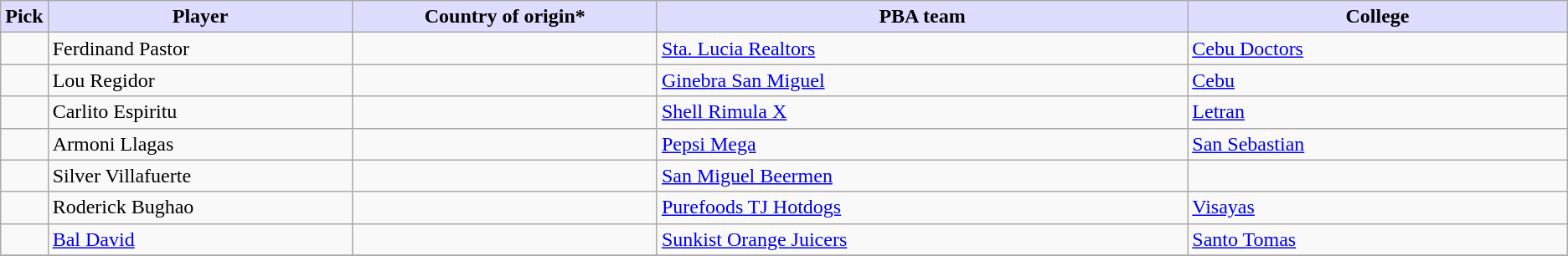<table class="wikitable">
<tr>
<th style="background:#DDDDFF;">Pick</th>
<th style="background:#DDDDFF;" width="20%">Player</th>
<th style="background:#DDDDFF;" width="20%">Country of origin*</th>
<th style="background:#DDDDFF;" width="35%">PBA team</th>
<th style="background:#DDDDFF;" width="25%">College</th>
</tr>
<tr>
<td align=center></td>
<td>Ferdinand Pastor</td>
<td></td>
<td><a href='#'>Sta. Lucia Realtors</a></td>
<td><a href='#'>Cebu Doctors</a></td>
</tr>
<tr>
<td align=center></td>
<td>Lou Regidor</td>
<td></td>
<td><a href='#'>Ginebra San Miguel</a></td>
<td><a href='#'>Cebu</a></td>
</tr>
<tr>
<td align=center></td>
<td>Carlito Espiritu</td>
<td></td>
<td><a href='#'>Shell Rimula X</a></td>
<td><a href='#'>Letran</a></td>
</tr>
<tr>
<td align=center></td>
<td>Armoni Llagas</td>
<td></td>
<td><a href='#'>Pepsi Mega</a></td>
<td><a href='#'>San Sebastian</a></td>
</tr>
<tr>
<td align=center></td>
<td>Silver Villafuerte</td>
<td></td>
<td><a href='#'>San Miguel Beermen</a></td>
<td></td>
</tr>
<tr>
<td align=center></td>
<td>Roderick Bughao</td>
<td></td>
<td><a href='#'>Purefoods TJ Hotdogs</a></td>
<td><a href='#'>Visayas</a></td>
</tr>
<tr>
<td align=center></td>
<td><a href='#'>Bal David</a></td>
<td></td>
<td><a href='#'>Sunkist Orange Juicers</a></td>
<td><a href='#'>Santo Tomas</a></td>
</tr>
<tr>
</tr>
</table>
